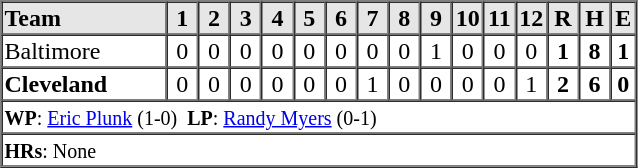<table border=1 cellspacing=0 width=425 style="margin-left:3em;">
<tr style="text-align:center; background-color:#e6e6e6;">
<th align=left width=26%>Team</th>
<th width=5%>1</th>
<th width=5%>2</th>
<th width=5%>3</th>
<th width=5%>4</th>
<th width=5%>5</th>
<th width=5%>6</th>
<th width=5%>7</th>
<th width=5%>8</th>
<th width=5%>9</th>
<th width=5%>10</th>
<th width=5%>11</th>
<th width=5%>12</th>
<th width=5%>R</th>
<th width=5%>H</th>
<th width=5%>E</th>
</tr>
<tr style="text-align:center;">
<td align=left>Baltimore</td>
<td>0</td>
<td>0</td>
<td>0</td>
<td>0</td>
<td>0</td>
<td>0</td>
<td>0</td>
<td>0</td>
<td>1</td>
<td>0</td>
<td>0</td>
<td>0</td>
<td><strong>1</strong></td>
<td><strong>8</strong></td>
<td><strong>1</strong></td>
</tr>
<tr style="text-align:center;">
<td align=left><strong>Cleveland</strong></td>
<td>0</td>
<td>0</td>
<td>0</td>
<td>0</td>
<td>0</td>
<td>0</td>
<td>1</td>
<td>0</td>
<td>0</td>
<td>0</td>
<td>0</td>
<td>1</td>
<td><strong>2</strong></td>
<td><strong>6</strong></td>
<td><strong>0</strong></td>
</tr>
<tr style="text-align:left;">
<td colspan=16><small><strong>WP</strong>: <a href='#'>Eric Plunk</a> (1-0)  <strong>LP</strong>: <a href='#'>Randy Myers</a> (0-1)  </small></td>
</tr>
<tr style="text-align:left;">
<td colspan=16><small><strong>HRs</strong>: None</small></td>
</tr>
</table>
